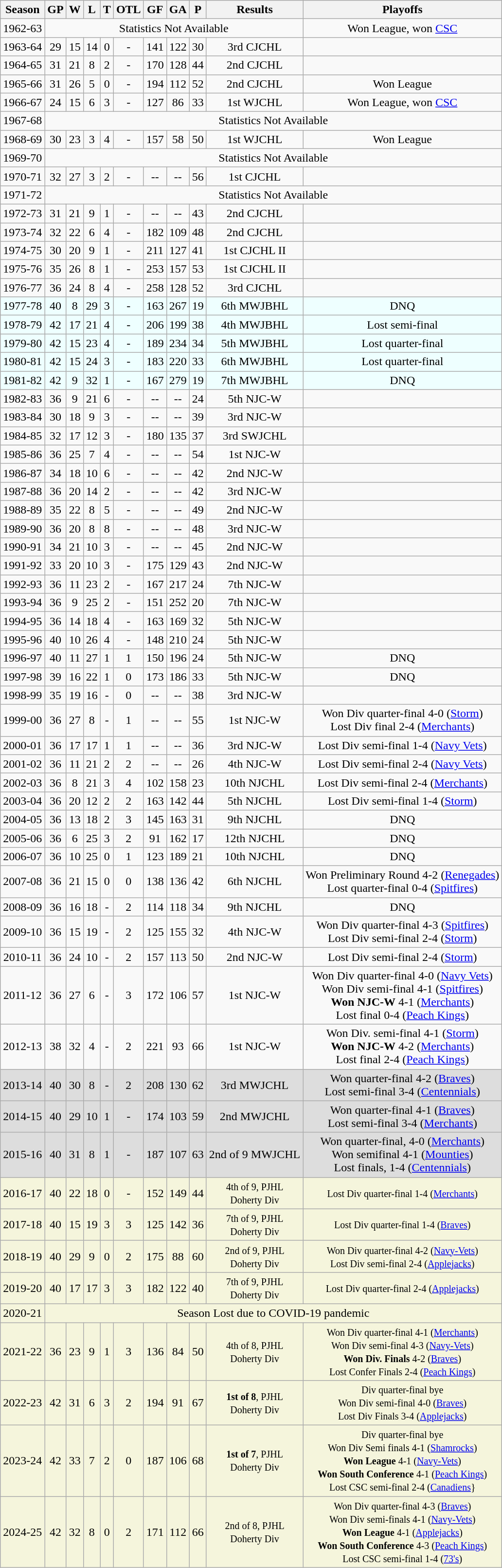<table class="wikitable">
<tr>
<th>Season</th>
<th>GP</th>
<th>W</th>
<th>L</th>
<th>T</th>
<th>OTL</th>
<th>GF</th>
<th>GA</th>
<th>P</th>
<th>Results</th>
<th>Playoffs</th>
</tr>
<tr align="center">
<td>1962-63</td>
<td colspan="9">Statistics Not Available</td>
<td>Won League, won <a href='#'>CSC</a></td>
</tr>
<tr align="center">
<td>1963-64</td>
<td>29</td>
<td>15</td>
<td>14</td>
<td>0</td>
<td>-</td>
<td>141</td>
<td>122</td>
<td>30</td>
<td>3rd CJCHL</td>
<td></td>
</tr>
<tr align="center">
<td>1964-65</td>
<td>31</td>
<td>21</td>
<td>8</td>
<td>2</td>
<td>-</td>
<td>170</td>
<td>128</td>
<td>44</td>
<td>2nd CJCHL</td>
<td></td>
</tr>
<tr align="center">
<td>1965-66</td>
<td>31</td>
<td>26</td>
<td>5</td>
<td>0</td>
<td>-</td>
<td>194</td>
<td>112</td>
<td>52</td>
<td>2nd CJCHL</td>
<td>Won League</td>
</tr>
<tr align="center">
<td>1966-67</td>
<td>24</td>
<td>15</td>
<td>6</td>
<td>3</td>
<td>-</td>
<td>127</td>
<td>86</td>
<td>33</td>
<td>1st WJCHL</td>
<td>Won League, won <a href='#'>CSC</a></td>
</tr>
<tr align="center">
<td>1967-68</td>
<td colspan="11">Statistics Not Available</td>
</tr>
<tr align="center">
<td>1968-69</td>
<td>30</td>
<td>23</td>
<td>3</td>
<td>4</td>
<td>-</td>
<td>157</td>
<td>58</td>
<td>50</td>
<td>1st WJCHL</td>
<td>Won League</td>
</tr>
<tr align="center">
<td>1969-70</td>
<td colspan="11">Statistics Not Available</td>
</tr>
<tr align="center">
<td>1970-71</td>
<td>32</td>
<td>27</td>
<td>3</td>
<td>2</td>
<td>-</td>
<td>--</td>
<td>--</td>
<td>56</td>
<td>1st CJCHL</td>
<td></td>
</tr>
<tr align="center">
<td>1971-72</td>
<td colspan="11">Statistics Not Available</td>
</tr>
<tr align="center">
<td>1972-73</td>
<td>31</td>
<td>21</td>
<td>9</td>
<td>1</td>
<td>-</td>
<td>--</td>
<td>--</td>
<td>43</td>
<td>2nd CJCHL</td>
<td></td>
</tr>
<tr align="center">
<td>1973-74</td>
<td>32</td>
<td>22</td>
<td>6</td>
<td>4</td>
<td>-</td>
<td>182</td>
<td>109</td>
<td>48</td>
<td>2nd CJCHL</td>
<td></td>
</tr>
<tr align="center">
<td>1974-75</td>
<td>30</td>
<td>20</td>
<td>9</td>
<td>1</td>
<td>-</td>
<td>211</td>
<td>127</td>
<td>41</td>
<td>1st CJCHL II</td>
<td></td>
</tr>
<tr align="center">
<td>1975-76</td>
<td>35</td>
<td>26</td>
<td>8</td>
<td>1</td>
<td>-</td>
<td>253</td>
<td>157</td>
<td>53</td>
<td>1st CJCHL II</td>
<td></td>
</tr>
<tr align="center">
<td>1976-77</td>
<td>36</td>
<td>24</td>
<td>8</td>
<td>4</td>
<td>-</td>
<td>258</td>
<td>128</td>
<td>52</td>
<td>3rd CJCHL</td>
<td></td>
</tr>
<tr align="center" bgcolor="#eeffff">
<td>1977-78</td>
<td>40</td>
<td>8</td>
<td>29</td>
<td>3</td>
<td>-</td>
<td>163</td>
<td>267</td>
<td>19</td>
<td>6th MWJBHL</td>
<td>DNQ</td>
</tr>
<tr align="center" bgcolor="#eeffff">
<td>1978-79</td>
<td>42</td>
<td>17</td>
<td>21</td>
<td>4</td>
<td>-</td>
<td>206</td>
<td>199</td>
<td>38</td>
<td>4th MWJBHL</td>
<td>Lost semi-final</td>
</tr>
<tr align="center" bgcolor="#eeffff">
<td>1979-80</td>
<td>42</td>
<td>15</td>
<td>23</td>
<td>4</td>
<td>-</td>
<td>189</td>
<td>234</td>
<td>34</td>
<td>5th MWJBHL</td>
<td>Lost quarter-final</td>
</tr>
<tr align="center" bgcolor="#eeffff">
<td>1980-81</td>
<td>42</td>
<td>15</td>
<td>24</td>
<td>3</td>
<td>-</td>
<td>183</td>
<td>220</td>
<td>33</td>
<td>6th MWJBHL</td>
<td>Lost quarter-final</td>
</tr>
<tr align="center" bgcolor="#eeffff">
<td>1981-82</td>
<td>42</td>
<td>9</td>
<td>32</td>
<td>1</td>
<td>-</td>
<td>167</td>
<td>279</td>
<td>19</td>
<td>7th MWJBHL</td>
<td>DNQ</td>
</tr>
<tr align="center">
<td>1982-83</td>
<td>36</td>
<td>9</td>
<td>21</td>
<td>6</td>
<td>-</td>
<td>--</td>
<td>--</td>
<td>24</td>
<td>5th NJC-W</td>
<td></td>
</tr>
<tr align="center">
<td>1983-84</td>
<td>30</td>
<td>18</td>
<td>9</td>
<td>3</td>
<td>-</td>
<td>--</td>
<td>--</td>
<td>39</td>
<td>3rd NJC-W</td>
<td></td>
</tr>
<tr align="center">
<td>1984-85</td>
<td>32</td>
<td>17</td>
<td>12</td>
<td>3</td>
<td>-</td>
<td>180</td>
<td>135</td>
<td>37</td>
<td>3rd SWJCHL</td>
<td></td>
</tr>
<tr align="center">
<td>1985-86</td>
<td>36</td>
<td>25</td>
<td>7</td>
<td>4</td>
<td>-</td>
<td>--</td>
<td>--</td>
<td>54</td>
<td>1st NJC-W</td>
<td></td>
</tr>
<tr align="center">
<td>1986-87</td>
<td>34</td>
<td>18</td>
<td>10</td>
<td>6</td>
<td>-</td>
<td>--</td>
<td>--</td>
<td>42</td>
<td>2nd NJC-W</td>
<td></td>
</tr>
<tr align="center">
<td>1987-88</td>
<td>36</td>
<td>20</td>
<td>14</td>
<td>2</td>
<td>-</td>
<td>--</td>
<td>--</td>
<td>42</td>
<td>3rd NJC-W</td>
<td></td>
</tr>
<tr align="center">
<td>1988-89</td>
<td>35</td>
<td>22</td>
<td>8</td>
<td>5</td>
<td>-</td>
<td>--</td>
<td>--</td>
<td>49</td>
<td>2nd NJC-W</td>
<td></td>
</tr>
<tr align="center">
<td>1989-90</td>
<td>36</td>
<td>20</td>
<td>8</td>
<td>8</td>
<td>-</td>
<td>--</td>
<td>--</td>
<td>48</td>
<td>3rd NJC-W</td>
<td></td>
</tr>
<tr align="center">
<td>1990-91</td>
<td>34</td>
<td>21</td>
<td>10</td>
<td>3</td>
<td>-</td>
<td>--</td>
<td>--</td>
<td>45</td>
<td>2nd NJC-W</td>
<td></td>
</tr>
<tr align="center">
<td>1991-92</td>
<td>33</td>
<td>20</td>
<td>10</td>
<td>3</td>
<td>-</td>
<td>175</td>
<td>129</td>
<td>43</td>
<td>2nd NJC-W</td>
<td></td>
</tr>
<tr align="center">
<td>1992-93</td>
<td>36</td>
<td>11</td>
<td>23</td>
<td>2</td>
<td>-</td>
<td>167</td>
<td>217</td>
<td>24</td>
<td>7th NJC-W</td>
<td></td>
</tr>
<tr align="center">
<td>1993-94</td>
<td>36</td>
<td>9</td>
<td>25</td>
<td>2</td>
<td>-</td>
<td>151</td>
<td>252</td>
<td>20</td>
<td>7th NJC-W</td>
<td></td>
</tr>
<tr align="center">
<td>1994-95</td>
<td>36</td>
<td>14</td>
<td>18</td>
<td>4</td>
<td>-</td>
<td>163</td>
<td>169</td>
<td>32</td>
<td>5th NJC-W</td>
<td></td>
</tr>
<tr align="center">
<td>1995-96</td>
<td>40</td>
<td>10</td>
<td>26</td>
<td>4</td>
<td>-</td>
<td>148</td>
<td>210</td>
<td>24</td>
<td>5th NJC-W</td>
<td></td>
</tr>
<tr align="center">
<td>1996-97</td>
<td>40</td>
<td>11</td>
<td>27</td>
<td>1</td>
<td>1</td>
<td>150</td>
<td>196</td>
<td>24</td>
<td>5th NJC-W</td>
<td>DNQ</td>
</tr>
<tr align="center">
<td>1997-98</td>
<td>39</td>
<td>16</td>
<td>22</td>
<td>1</td>
<td>0</td>
<td>173</td>
<td>186</td>
<td>33</td>
<td>5th NJC-W</td>
<td>DNQ</td>
</tr>
<tr align="center">
<td>1998-99</td>
<td>35</td>
<td>19</td>
<td>16</td>
<td>-</td>
<td>0</td>
<td>--</td>
<td>--</td>
<td>38</td>
<td>3rd NJC-W</td>
<td></td>
</tr>
<tr align="center">
<td>1999-00</td>
<td>36</td>
<td>27</td>
<td>8</td>
<td>-</td>
<td>1</td>
<td>--</td>
<td>--</td>
<td>55</td>
<td>1st NJC-W</td>
<td>Won Div quarter-final 4-0 (<a href='#'>Storm</a>)<br>Lost Div final 2-4 (<a href='#'>Merchants</a>)</td>
</tr>
<tr align="center">
<td>2000-01</td>
<td>36</td>
<td>17</td>
<td>17</td>
<td>1</td>
<td>1</td>
<td>--</td>
<td>--</td>
<td>36</td>
<td>3rd NJC-W</td>
<td>Lost Div semi-final 1-4 (<a href='#'>Navy Vets</a>)</td>
</tr>
<tr align="center">
<td>2001-02</td>
<td>36</td>
<td>11</td>
<td>21</td>
<td>2</td>
<td>2</td>
<td>--</td>
<td>--</td>
<td>26</td>
<td>4th NJC-W</td>
<td>Lost Div semi-final 2-4 (<a href='#'>Navy Vets</a>)</td>
</tr>
<tr align="center">
<td>2002-03</td>
<td>36</td>
<td>8</td>
<td>21</td>
<td>3</td>
<td>4</td>
<td>102</td>
<td>158</td>
<td>23</td>
<td>10th NJCHL</td>
<td>Lost Div semi-final 2-4 (<a href='#'>Merchants</a>)</td>
</tr>
<tr align="center">
<td>2003-04</td>
<td>36</td>
<td>20</td>
<td>12</td>
<td>2</td>
<td>2</td>
<td>163</td>
<td>142</td>
<td>44</td>
<td>5th NJCHL</td>
<td>Lost Div semi-final 1-4 (<a href='#'>Storm</a>)</td>
</tr>
<tr align="center">
<td>2004-05</td>
<td>36</td>
<td>13</td>
<td>18</td>
<td>2</td>
<td>3</td>
<td>145</td>
<td>163</td>
<td>31</td>
<td>9th NJCHL</td>
<td>DNQ</td>
</tr>
<tr align="center">
<td>2005-06</td>
<td>36</td>
<td>6</td>
<td>25</td>
<td>3</td>
<td>2</td>
<td>91</td>
<td>162</td>
<td>17</td>
<td>12th NJCHL</td>
<td>DNQ</td>
</tr>
<tr align="center">
<td>2006-07</td>
<td>36</td>
<td>10</td>
<td>25</td>
<td>0</td>
<td>1</td>
<td>123</td>
<td>189</td>
<td>21</td>
<td>10th NJCHL</td>
<td>DNQ</td>
</tr>
<tr align="center">
<td>2007-08</td>
<td>36</td>
<td>21</td>
<td>15</td>
<td>0</td>
<td>0</td>
<td>138</td>
<td>136</td>
<td>42</td>
<td>6th NJCHL</td>
<td>Won Preliminary Round 4-2 (<a href='#'>Renegades</a>)<br>Lost quarter-final 0-4 (<a href='#'>Spitfires</a>)</td>
</tr>
<tr align="center">
<td>2008-09</td>
<td>36</td>
<td>16</td>
<td>18</td>
<td>-</td>
<td>2</td>
<td>114</td>
<td>118</td>
<td>34</td>
<td>9th NJCHL</td>
<td>DNQ</td>
</tr>
<tr align="center">
<td>2009-10</td>
<td>36</td>
<td>15</td>
<td>19</td>
<td>-</td>
<td>2</td>
<td>125</td>
<td>155</td>
<td>32</td>
<td>4th NJC-W</td>
<td>Won Div quarter-final 4-3 (<a href='#'>Spitfires</a>)<br>Lost Div semi-final 2-4 (<a href='#'>Storm</a>)</td>
</tr>
<tr align="center">
<td>2010-11</td>
<td>36</td>
<td>24</td>
<td>10</td>
<td>-</td>
<td>2</td>
<td>157</td>
<td>113</td>
<td>50</td>
<td>2nd NJC-W</td>
<td>Lost Div semi-final 2-4 (<a href='#'>Storm</a>)</td>
</tr>
<tr align="center">
<td>2011-12</td>
<td>36</td>
<td>27</td>
<td>6</td>
<td>-</td>
<td>3</td>
<td>172</td>
<td>106</td>
<td>57</td>
<td>1st NJC-W</td>
<td>Won Div quarter-final 4-0 (<a href='#'>Navy Vets</a>)<br>Won Div semi-final 4-1 (<a href='#'>Spitfires</a>)<br><strong>Won NJC-W</strong> 4-1 (<a href='#'>Merchants</a>)<br>Lost final 0-4 (<a href='#'>Peach Kings</a>)</td>
</tr>
<tr align="center">
<td>2012-13</td>
<td>38</td>
<td>32</td>
<td>4</td>
<td>-</td>
<td>2</td>
<td>221</td>
<td>93</td>
<td>66</td>
<td>1st NJC-W</td>
<td>Won Div. semi-final 4-1 (<a href='#'>Storm</a>)<br><strong>Won NJC-W</strong> 4-2 (<a href='#'>Merchants</a>)<br>Lost final 2-4 (<a href='#'>Peach Kings</a>)</td>
</tr>
<tr align="center"  bgcolor="#dddddd">
<td>2013-14</td>
<td>40</td>
<td>30</td>
<td>8</td>
<td>-</td>
<td>2</td>
<td>208</td>
<td>130</td>
<td>62</td>
<td>3rd MWJCHL</td>
<td>Won quarter-final 4-2 (<a href='#'>Braves</a>) <br> Lost semi-final 3-4 (<a href='#'>Centennials</a>)</td>
</tr>
<tr align="center"  bgcolor="#dddddd">
<td>2014-15</td>
<td>40</td>
<td>29</td>
<td>10</td>
<td>1</td>
<td>-</td>
<td>174</td>
<td>103</td>
<td>59</td>
<td>2nd MWJCHL</td>
<td>Won quarter-final 4-1 (<a href='#'>Braves</a>) <br>Lost semi-final 3-4 (<a href='#'>Merchants</a>)</td>
</tr>
<tr align="center"  bgcolor="#dddddd">
<td>2015-16</td>
<td>40</td>
<td>31</td>
<td>8</td>
<td>1</td>
<td>-</td>
<td>187</td>
<td>107</td>
<td>63</td>
<td>2nd of 9 MWJCHL</td>
<td>Won quarter-final, 4-0 (<a href='#'>Merchants</a>)<br>Won semifinal 4-1 (<a href='#'>Mounties</a>)<br>Lost finals, 1-4 (<a href='#'>Centennials</a>)</td>
</tr>
<tr align="center" bgcolor=beige>
<td>2016-17</td>
<td>40</td>
<td>22</td>
<td>18</td>
<td>0</td>
<td>-</td>
<td>152</td>
<td>149</td>
<td>44</td>
<td><small>4th of 9, PJHL<br>Doherty Div</small></td>
<td><small>Lost Div quarter-final 1-4 (<a href='#'>Merchants</a>)</small></td>
</tr>
<tr align="center" bgcolor=beige>
<td>2017-18</td>
<td>40</td>
<td>15</td>
<td>19</td>
<td>3</td>
<td>3</td>
<td>125</td>
<td>142</td>
<td>36</td>
<td><small>7th of 9, PJHL<br>Doherty Div</small></td>
<td><small>Lost Div quarter-final 1-4 (<a href='#'>Braves</a>)</small></td>
</tr>
<tr align="center" bgcolor=beige>
<td>2018-19</td>
<td>40</td>
<td>29</td>
<td>9</td>
<td>0</td>
<td>2</td>
<td>175</td>
<td>88</td>
<td>60</td>
<td><small>2nd of 9, PJHL<br>Doherty Div</small></td>
<td><small>Won Div quarter-final 4-2 (<a href='#'>Navy-Vets</a>)<br>Lost Div semi-final 2-4 (<a href='#'>Applejacks</a>)</small></td>
</tr>
<tr align="center" bgcolor=beige>
<td>2019-20</td>
<td>40</td>
<td>17</td>
<td>17</td>
<td>3</td>
<td>3</td>
<td>182</td>
<td>122</td>
<td>40</td>
<td><small>7th of 9, PJHL<br>Doherty Div</small></td>
<td><small>Lost Div quarter-final 2-4 (<a href='#'>Applejacks</a>)</small></td>
</tr>
<tr align="center" bgcolor="beige">
<td>2020-21</td>
<td colspan="10">Season Lost due to COVID-19 pandemic</td>
</tr>
<tr align="center" bgcolor=beige>
<td>2021-22</td>
<td>36</td>
<td>23</td>
<td>9</td>
<td>1</td>
<td>3</td>
<td>136</td>
<td>84</td>
<td>50</td>
<td><small>4th of 8, PJHL<br>Doherty Div</small></td>
<td><small>Won Div quarter-final 4-1 (<a href='#'>Merchants</a>)<br>Won Div semi-final 4-3 (<a href='#'>Navy-Vets</a>)<br><strong>Won Div. Finals</strong> 4-2 (<a href='#'>Braves</a>)<br>Lost Confer Finals 2-4 (<a href='#'>Peach Kings</a>)</small></td>
</tr>
<tr align="center" bgcolor=beige>
<td>2022-23</td>
<td>42</td>
<td>31</td>
<td>6</td>
<td>3</td>
<td>2</td>
<td>194</td>
<td>91</td>
<td>67</td>
<td><small><strong>1st of 8</strong>, PJHL<br>Doherty Div</small></td>
<td><small>Div quarter-final bye<br>Won Div semi-final 4-0 (<a href='#'>Braves</a>)<br>Lost Div Finals 3-4 (<a href='#'>Applejacks</a>)</small></td>
</tr>
<tr align="center" bgcolor=beige>
<td>2023-24</td>
<td>42</td>
<td>33</td>
<td>7</td>
<td>2</td>
<td>0</td>
<td>187</td>
<td>106</td>
<td>68</td>
<td><small><strong>1st of 7</strong>, PJHL<br>Doherty Div</small></td>
<td><small>Div quarter-final bye<br>Won Div Semi finals 4-1 (<a href='#'>Shamrocks</a>)<br><strong>Won League</strong> 4-1 (<a href='#'>Navy-Vets</a>)<br><strong>Won South Conference</strong> 4-1 (<a href='#'>Peach Kings</a>)<br>Lost CSC semi-final 2-4 (<a href='#'>Canadiens</a>}</small></td>
</tr>
<tr align="center" bgcolor=beige>
<td>2024-25</td>
<td>42</td>
<td>32</td>
<td>8</td>
<td>0</td>
<td>2</td>
<td>171</td>
<td>112</td>
<td>66</td>
<td><small>2nd of 8, PJHL<br>Doherty Div</small></td>
<td><small>Won Div quarter-final 4-3 (<a href='#'>Braves</a>)<br>Won Div semi-finals 4-1 (<a href='#'>Navy-Vets</a>)<br><strong>Won League</strong> 4-1 (<a href='#'>Applejacks</a>)<br><strong>Won South Conference</strong> 4-3 (<a href='#'>Peach Kings</a>)<br>Lost CSC semi-final 1-4 (<a href='#'>73's</a>)</small></td>
</tr>
</table>
